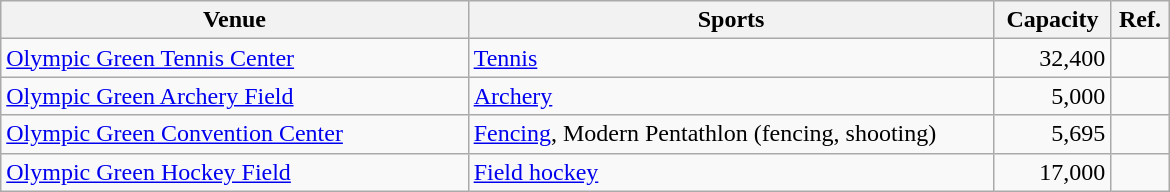<table class="wikitable sortable" width=780px>
<tr>
<th width=40%>Venue</th>
<th class="unsortable" width=45%>Sports</th>
<th width=10%>Capacity</th>
<th class="unsortable">Ref.</th>
</tr>
<tr>
<td><a href='#'>Olympic Green Tennis Center</a></td>
<td><a href='#'>Tennis</a></td>
<td align="right">32,400</td>
<td align=center></td>
</tr>
<tr>
<td><a href='#'>Olympic Green Archery Field</a></td>
<td><a href='#'>Archery</a></td>
<td align="right">5,000</td>
<td align=center></td>
</tr>
<tr>
<td><a href='#'>Olympic Green Convention Center</a></td>
<td><a href='#'>Fencing</a>, Modern Pentathlon (fencing, shooting)</td>
<td align="right">5,695</td>
<td align=center></td>
</tr>
<tr>
<td><a href='#'>Olympic Green Hockey Field</a></td>
<td><a href='#'>Field hockey</a></td>
<td align="right">17,000</td>
<td align=center></td>
</tr>
</table>
